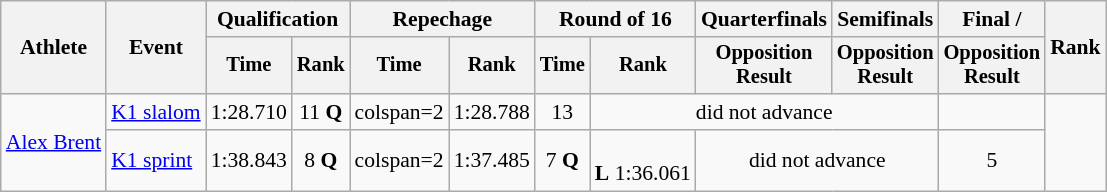<table class="wikitable" style="font-size:90%;">
<tr>
<th rowspan=2>Athlete</th>
<th rowspan=2>Event</th>
<th colspan=2>Qualification</th>
<th colspan=2>Repechage</th>
<th colspan=2>Round of 16</th>
<th>Quarterfinals</th>
<th>Semifinals</th>
<th>Final / </th>
<th rowspan=2>Rank</th>
</tr>
<tr style="font-size:95%">
<th>Time</th>
<th>Rank</th>
<th>Time</th>
<th>Rank</th>
<th>Time</th>
<th>Rank</th>
<th>Opposition <br>Result</th>
<th>Opposition <br>Result</th>
<th>Opposition <br>Result</th>
</tr>
<tr align=center>
<td rowspan=2 align=left><a href='#'>Alex Brent</a></td>
<td align=left><a href='#'>K1 slalom</a></td>
<td>1:28.710</td>
<td>11 <strong>Q</strong></td>
<td>colspan=2 </td>
<td>1:28.788</td>
<td>13</td>
<td colspan=3>did not advance</td>
<td></td>
</tr>
<tr align=center>
<td align=left><a href='#'>K1 sprint</a></td>
<td>1:38.843</td>
<td>8 <strong>Q</strong></td>
<td>colspan=2 </td>
<td>1:37.485</td>
<td>7 <strong>Q</strong></td>
<td><br><strong>L</strong> 1:36.061</td>
<td colspan=2>did not advance</td>
<td>5</td>
</tr>
</table>
